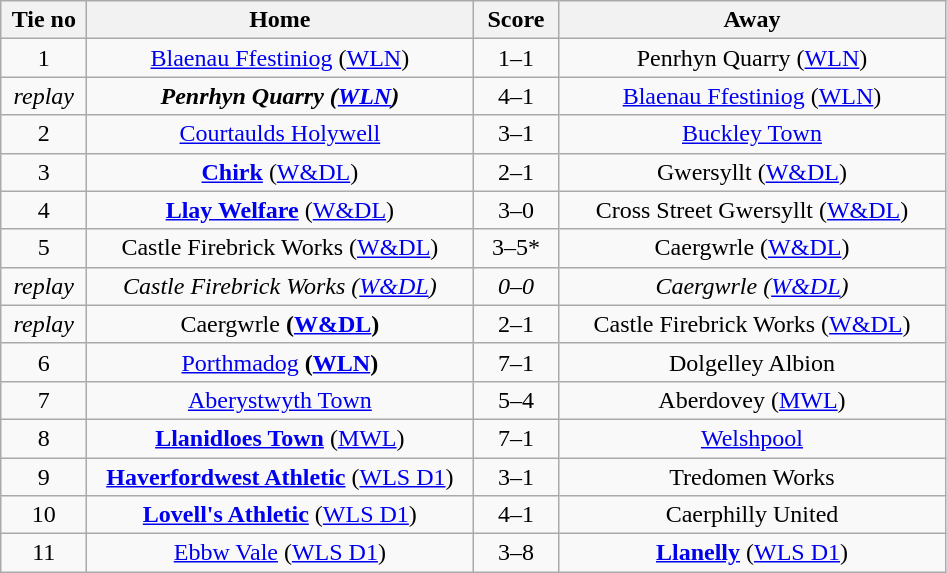<table class="wikitable" style="text-align:center">
<tr>
<th width=50>Tie no</th>
<th width=250>Home</th>
<th width=50>Score</th>
<th width=250>Away</th>
</tr>
<tr>
<td>1</td>
<td><a href='#'>Blaenau Ffestiniog</a> (<a href='#'>WLN</a>)</td>
<td>1–1</td>
<td>Penrhyn Quarry (<a href='#'>WLN</a>)</td>
</tr>
<tr>
<td><em>replay</em></td>
<td><strong><em>Penrhyn Quarry<strong> (<a href='#'>WLN</a>)<em></td>
<td></em>4–1<em></td>
<td></em><a href='#'>Blaenau Ffestiniog</a> (<a href='#'>WLN</a>)<em></td>
</tr>
<tr>
<td>2</td>
<td></strong><a href='#'>Courtaulds Holywell</a></em></td>
<td>3–1</td>
<td><a href='#'>Buckley Town</a></td>
</tr>
<tr>
<td>3</td>
<td><strong><a href='#'>Chirk</a></strong> (<a href='#'>W&DL</a>)</td>
<td>2–1</td>
<td>Gwersyllt (<a href='#'>W&DL</a>)</td>
</tr>
<tr>
<td>4</td>
<td><strong><a href='#'>Llay Welfare</a></strong> (<a href='#'>W&DL</a>)</td>
<td>3–0</td>
<td>Cross Street Gwersyllt (<a href='#'>W&DL</a>)</td>
</tr>
<tr>
<td>5</td>
<td>Castle Firebrick Works (<a href='#'>W&DL</a>)</td>
<td>3–5*</td>
<td>Caergwrle (<a href='#'>W&DL</a>)</td>
</tr>
<tr>
<td><em>replay</em></td>
<td><em>Castle Firebrick Works (<a href='#'>W&DL</a>)</em></td>
<td><em>0–0</em></td>
<td><em>Caergwrle (<a href='#'>W&DL</a>)</em></td>
</tr>
<tr>
<td><em>replay</em></td>
<td></em></strong>Caergwrle<strong> (<a href='#'>W&DL</a>)<em></td>
<td></em>2–1<em></td>
<td></em>Castle Firebrick Works (<a href='#'>W&DL</a>)<em></td>
</tr>
<tr>
<td>6</td>
<td></strong><a href='#'>Porthmadog</a><strong> (<a href='#'>WLN</a>)</td>
<td>7–1</td>
<td>Dolgelley Albion</td>
</tr>
<tr>
<td>7</td>
<td></strong><a href='#'>Aberystwyth Town</a></em></td>
<td>5–4</td>
<td>Aberdovey (<a href='#'>MWL</a>)</td>
</tr>
<tr>
<td>8</td>
<td><strong><a href='#'>Llanidloes Town</a></strong> (<a href='#'>MWL</a>)</td>
<td>7–1</td>
<td><a href='#'>Welshpool</a></td>
</tr>
<tr>
<td>9</td>
<td><strong><a href='#'>Haverfordwest Athletic</a></strong> (<a href='#'>WLS D1</a>)</td>
<td>3–1</td>
<td>Tredomen Works</td>
</tr>
<tr>
<td>10</td>
<td><strong><a href='#'>Lovell's Athletic</a></strong> (<a href='#'>WLS D1</a>)</td>
<td>4–1</td>
<td>Caerphilly United</td>
</tr>
<tr>
<td>11</td>
<td><a href='#'>Ebbw Vale</a> (<a href='#'>WLS D1</a>)</td>
<td>3–8</td>
<td><strong><a href='#'>Llanelly</a></strong> (<a href='#'>WLS D1</a>)</td>
</tr>
</table>
